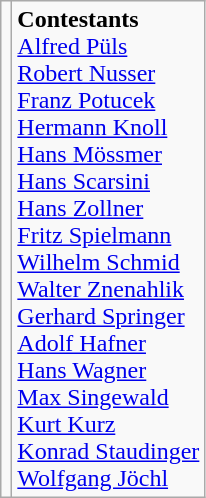<table class="wikitable" style="text-align:center">
<tr>
<td></td>
<td align=left><strong>Contestants</strong><br> <a href='#'>Alfred Püls</a> <br> <a href='#'>Robert Nusser</a> <br> <a href='#'>Franz Potucek</a> <br> <a href='#'>Hermann Knoll</a> <br> <a href='#'>Hans Mössmer</a> <br> <a href='#'>Hans Scarsini</a> <br> <a href='#'>Hans Zollner</a> <br> <a href='#'>Fritz Spielmann</a> <br> <a href='#'>Wilhelm Schmid</a> <br> <a href='#'>Walter Znenahlik</a> <br> <a href='#'>Gerhard Springer</a> <br> <a href='#'>Adolf Hafner</a> <br> <a href='#'>Hans Wagner</a> <br> <a href='#'>Max Singewald</a> <br> <a href='#'>Kurt Kurz</a> <br> <a href='#'>Konrad Staudinger</a> <br> <a href='#'>Wolfgang Jöchl</a></td>
</tr>
</table>
